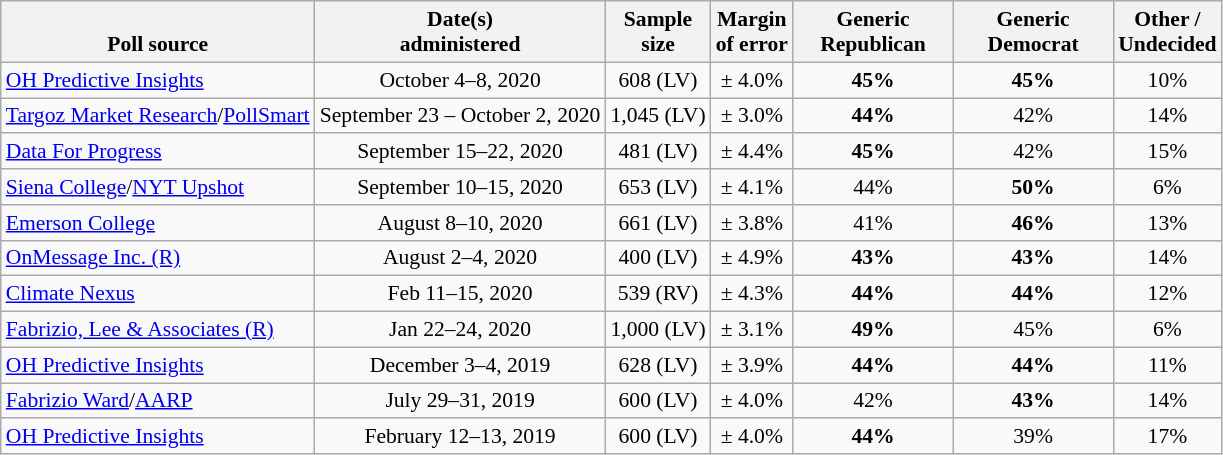<table class="wikitable" style="font-size:90%;text-align:center;">
<tr valign=bottom>
<th>Poll source</th>
<th>Date(s)<br>administered</th>
<th>Sample<br>size</th>
<th>Margin<br>of error</th>
<th style="width:100px;">Generic<br>Republican</th>
<th style="width:100px;">Generic<br>Democrat</th>
<th>Other /<br>Undecided</th>
</tr>
<tr>
<td style="text-align:left;"><a href='#'>OH Predictive Insights</a></td>
<td>October 4–8, 2020</td>
<td>608 (LV)</td>
<td>± 4.0%</td>
<td><strong>45%</strong></td>
<td><strong>45%</strong></td>
<td>10%</td>
</tr>
<tr>
<td style="text-align:left;"><a href='#'>Targoz Market Research</a>/<a href='#'>PollSmart</a></td>
<td>September 23 – October 2, 2020</td>
<td>1,045 (LV)</td>
<td>± 3.0%</td>
<td><strong>44%</strong></td>
<td>42%</td>
<td>14%</td>
</tr>
<tr>
<td style="text-align:left;"><a href='#'>Data For Progress</a></td>
<td>September 15–22, 2020</td>
<td>481 (LV)</td>
<td>± 4.4%</td>
<td><strong>45%</strong></td>
<td>42%</td>
<td>15%</td>
</tr>
<tr>
<td style="text-align:left;"><a href='#'>Siena College</a>/<a href='#'>NYT Upshot</a></td>
<td>September 10–15, 2020</td>
<td>653 (LV)</td>
<td>± 4.1%</td>
<td>44%</td>
<td><strong>50%</strong></td>
<td>6%</td>
</tr>
<tr>
<td style="text-align:left;"><a href='#'>Emerson College</a></td>
<td>August 8–10, 2020</td>
<td>661 (LV)</td>
<td>± 3.8%</td>
<td>41%</td>
<td><strong>46%</strong></td>
<td>13%</td>
</tr>
<tr>
<td style="text-align:left;"><a href='#'>OnMessage Inc. (R)</a></td>
<td>August 2–4, 2020</td>
<td>400 (LV)</td>
<td>± 4.9%</td>
<td><strong>43%</strong></td>
<td><strong>43%</strong></td>
<td>14%</td>
</tr>
<tr>
<td style="text-align:left;"><a href='#'>Climate Nexus</a></td>
<td>Feb 11–15, 2020</td>
<td>539 (RV)</td>
<td>± 4.3%</td>
<td><strong>44%</strong></td>
<td><strong>44%</strong></td>
<td>12%</td>
</tr>
<tr>
<td style="text-align:left;"><a href='#'>Fabrizio, Lee & Associates (R)</a></td>
<td>Jan 22–24, 2020</td>
<td>1,000 (LV)</td>
<td>± 3.1%</td>
<td><strong>49%</strong></td>
<td>45%</td>
<td>6%</td>
</tr>
<tr>
<td style="text-align:left;"><a href='#'>OH Predictive Insights</a></td>
<td>December 3–4, 2019</td>
<td>628 (LV)</td>
<td>± 3.9%</td>
<td><strong>44%</strong></td>
<td><strong>44%</strong></td>
<td>11%</td>
</tr>
<tr>
<td style="text-align:left;"><a href='#'>Fabrizio Ward</a>/<a href='#'>AARP</a></td>
<td>July 29–31, 2019</td>
<td>600 (LV)</td>
<td>± 4.0%</td>
<td>42%</td>
<td><strong>43%</strong></td>
<td>14%</td>
</tr>
<tr>
<td style="text-align:left;"><a href='#'>OH Predictive Insights</a></td>
<td>February 12–13, 2019</td>
<td>600 (LV)</td>
<td>± 4.0%</td>
<td><strong>44%</strong></td>
<td>39%</td>
<td>17%</td>
</tr>
</table>
